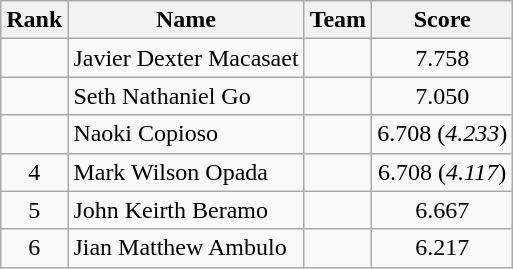<table class="wikitable" style="text-align:center">
<tr>
<th>Rank</th>
<th>Name</th>
<th>Team</th>
<th>Score</th>
</tr>
<tr>
<td></td>
<td align="left">Javier Dexter Macasaet</td>
<td align="left"></td>
<td>7.758</td>
</tr>
<tr>
<td></td>
<td align="left">Seth Nathaniel Go</td>
<td align="left"></td>
<td>7.050</td>
</tr>
<tr>
<td></td>
<td align="left">Naoki Copioso</td>
<td align="left"></td>
<td>6.708 (<em>4.233</em>)</td>
</tr>
<tr>
<td>4</td>
<td align="left">Mark Wilson Opada</td>
<td align="left"></td>
<td>6.708 (<em>4.117</em>)</td>
</tr>
<tr>
<td>5</td>
<td align="left">John Keirth Beramo</td>
<td align="left"></td>
<td>6.667</td>
</tr>
<tr>
<td>6</td>
<td align="left">Jian Matthew Ambulo</td>
<td align="left"></td>
<td>6.217</td>
</tr>
</table>
